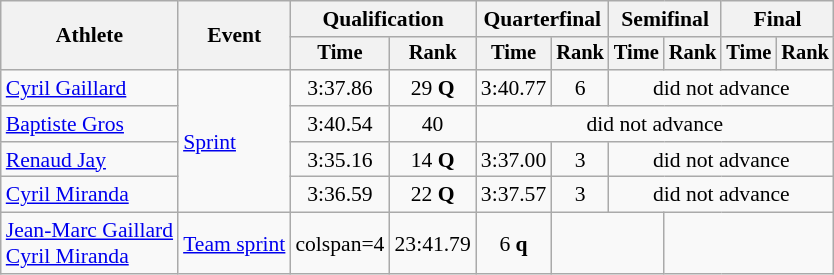<table class="wikitable" style="font-size:90%">
<tr>
<th rowspan="2">Athlete</th>
<th rowspan="2">Event</th>
<th colspan="2">Qualification</th>
<th colspan="2">Quarterfinal</th>
<th colspan="2">Semifinal</th>
<th colspan="2">Final</th>
</tr>
<tr style="font-size:95%">
<th>Time</th>
<th>Rank</th>
<th>Time</th>
<th>Rank</th>
<th>Time</th>
<th>Rank</th>
<th>Time</th>
<th>Rank</th>
</tr>
<tr align=center>
<td align=left><a href='#'>Cyril Gaillard</a></td>
<td align=left rowspan=4><a href='#'>Sprint</a></td>
<td>3:37.86</td>
<td>29 <strong>Q</strong></td>
<td>3:40.77</td>
<td>6</td>
<td colspan=4>did not advance</td>
</tr>
<tr align=center>
<td align=left><a href='#'>Baptiste Gros</a></td>
<td>3:40.54</td>
<td>40</td>
<td colspan=6>did not advance</td>
</tr>
<tr align=center>
<td align=left><a href='#'>Renaud Jay</a></td>
<td>3:35.16</td>
<td>14 <strong>Q</strong></td>
<td>3:37.00</td>
<td>3</td>
<td colspan=4>did not advance</td>
</tr>
<tr align=center>
<td align=left><a href='#'>Cyril Miranda</a></td>
<td>3:36.59</td>
<td>22 <strong>Q</strong></td>
<td>3:37.57</td>
<td>3</td>
<td colspan=4>did not advance</td>
</tr>
<tr align=center>
<td align=left><a href='#'>Jean-Marc Gaillard</a><br><a href='#'>Cyril Miranda</a></td>
<td align=left><a href='#'>Team sprint</a></td>
<td>colspan=4 </td>
<td>23:41.79</td>
<td>6 <strong>q</strong></td>
<td colspan=2></td>
</tr>
</table>
